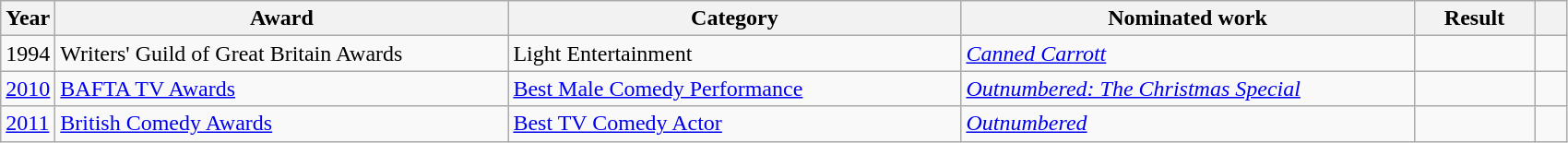<table class="wikitable sortable">
<tr>
<th scope="col" style="width:1em;">Year</th>
<th scope="col" style="width:20em;">Award</th>
<th scope="col" style="width:20em;">Category</th>
<th scope="col" style="width:20em;">Nominated work</th>
<th scope="col" style="width:5em;">Result</th>
<th scope="col" style="width:1em;"class="unsortable"></th>
</tr>
<tr>
<td>1994</td>
<td>Writers' Guild of Great Britain Awards</td>
<td>Light Entertainment</td>
<td><em><a href='#'>Canned Carrott</a></em></td>
<td></td>
<td></td>
</tr>
<tr>
<td><a href='#'>2010</a></td>
<td><a href='#'>BAFTA TV Awards</a></td>
<td><a href='#'>Best Male Comedy Performance</a></td>
<td><em><a href='#'>Outnumbered: The Christmas Special</a></em></td>
<td></td>
<td></td>
</tr>
<tr>
<td><a href='#'>2011</a></td>
<td><a href='#'>British Comedy Awards</a></td>
<td><a href='#'>Best TV Comedy Actor</a></td>
<td><em><a href='#'>Outnumbered</a></em></td>
<td></td>
<td></td>
</tr>
</table>
